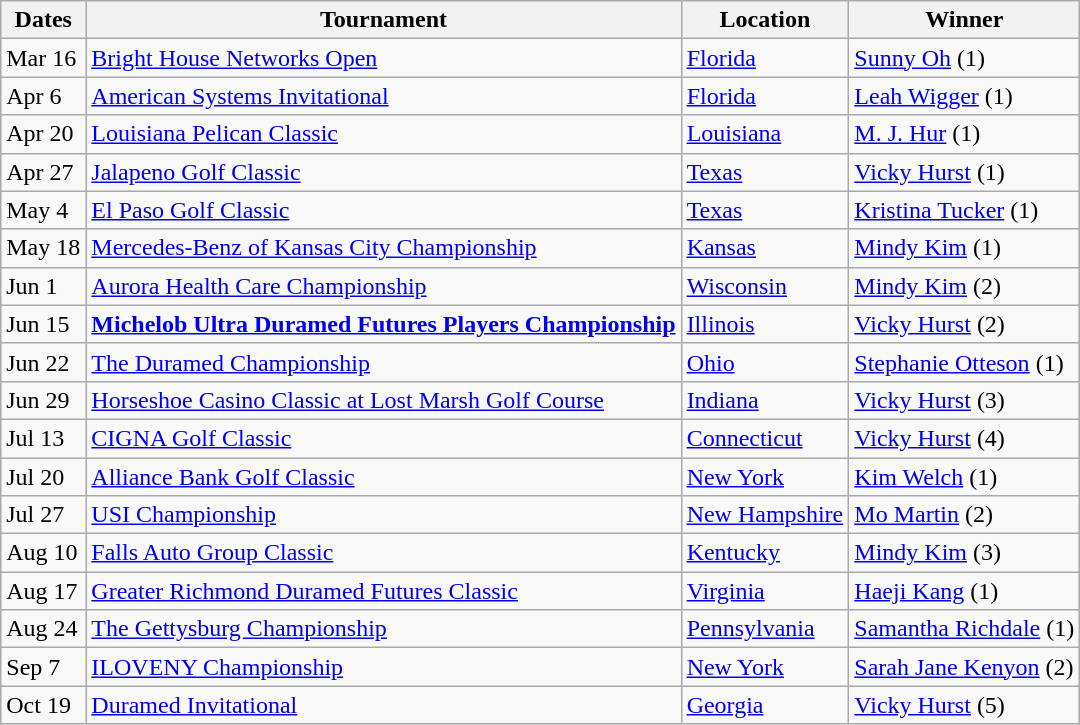<table class="wikitable sortable">
<tr>
<th>Dates</th>
<th>Tournament</th>
<th>Location</th>
<th>Winner</th>
</tr>
<tr>
<td>Mar 16</td>
<td><a href='#'>Bright House Networks Open</a></td>
<td><a href='#'>Florida</a></td>
<td> <a href='#'>Sunny Oh</a> (1)</td>
</tr>
<tr>
<td>Apr 6</td>
<td><a href='#'>American Systems Invitational</a></td>
<td><a href='#'>Florida</a></td>
<td> <a href='#'>Leah Wigger</a> (1)</td>
</tr>
<tr>
<td>Apr 20</td>
<td><a href='#'>Louisiana Pelican Classic</a></td>
<td><a href='#'>Louisiana</a></td>
<td> <a href='#'>M. J. Hur</a> (1)</td>
</tr>
<tr>
<td>Apr 27</td>
<td><a href='#'>Jalapeno Golf Classic</a></td>
<td><a href='#'>Texas</a></td>
<td> <a href='#'>Vicky Hurst</a> (1)</td>
</tr>
<tr>
<td>May 4</td>
<td><a href='#'>El Paso Golf Classic</a></td>
<td><a href='#'>Texas</a></td>
<td> <a href='#'>Kristina Tucker</a> (1)</td>
</tr>
<tr>
<td>May 18</td>
<td><a href='#'>Mercedes-Benz of Kansas City Championship</a></td>
<td><a href='#'>Kansas</a></td>
<td> <a href='#'>Mindy Kim</a> (1)</td>
</tr>
<tr>
<td>Jun 1</td>
<td><a href='#'>Aurora Health Care Championship</a></td>
<td><a href='#'>Wisconsin</a></td>
<td> <a href='#'>Mindy Kim</a> (2)</td>
</tr>
<tr>
<td>Jun 15</td>
<td><strong><a href='#'>Michelob Ultra Duramed Futures Players Championship</a></strong></td>
<td><a href='#'>Illinois</a></td>
<td> <a href='#'>Vicky Hurst</a> (2)</td>
</tr>
<tr>
<td>Jun 22</td>
<td><a href='#'>The Duramed Championship</a></td>
<td><a href='#'>Ohio</a></td>
<td> <a href='#'>Stephanie Otteson</a> (1)</td>
</tr>
<tr>
<td>Jun 29</td>
<td><a href='#'>Horseshoe Casino Classic at Lost Marsh Golf Course</a></td>
<td><a href='#'>Indiana</a></td>
<td> <a href='#'>Vicky Hurst</a> (3)</td>
</tr>
<tr>
<td>Jul 13</td>
<td><a href='#'>CIGNA Golf Classic</a></td>
<td><a href='#'>Connecticut</a></td>
<td> <a href='#'>Vicky Hurst</a> (4)</td>
</tr>
<tr>
<td>Jul 20</td>
<td><a href='#'>Alliance Bank Golf Classic</a></td>
<td><a href='#'>New York</a></td>
<td> <a href='#'>Kim Welch</a> (1)</td>
</tr>
<tr>
<td>Jul 27</td>
<td><a href='#'>USI Championship</a></td>
<td><a href='#'>New Hampshire</a></td>
<td> <a href='#'>Mo Martin</a> (2)</td>
</tr>
<tr>
<td>Aug 10</td>
<td><a href='#'>Falls Auto Group Classic</a></td>
<td><a href='#'>Kentucky</a></td>
<td> <a href='#'>Mindy Kim</a> (3)</td>
</tr>
<tr>
<td>Aug 17</td>
<td><a href='#'>Greater Richmond Duramed Futures Classic</a></td>
<td><a href='#'>Virginia</a></td>
<td> <a href='#'>Haeji Kang</a> (1)</td>
</tr>
<tr>
<td>Aug 24</td>
<td><a href='#'>The Gettysburg Championship</a></td>
<td><a href='#'>Pennsylvania</a></td>
<td> <a href='#'>Samantha Richdale</a> (1)</td>
</tr>
<tr>
<td>Sep 7</td>
<td><a href='#'>ILOVENY Championship</a></td>
<td><a href='#'>New York</a></td>
<td> <a href='#'>Sarah Jane Kenyon</a> (2)</td>
</tr>
<tr>
<td>Oct 19</td>
<td><a href='#'>Duramed Invitational</a></td>
<td><a href='#'>Georgia</a></td>
<td> <a href='#'>Vicky Hurst</a> (5)</td>
</tr>
</table>
